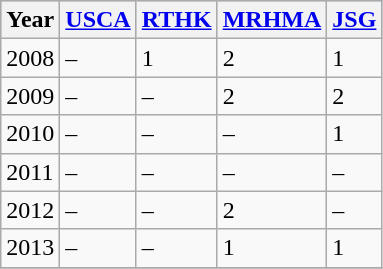<table class="wikitable">
<tr style="background:#b0c4de; text-align:center;">
<th>Year</th>
<th><a href='#'>USCA</a></th>
<th><a href='#'>RTHK</a></th>
<th><a href='#'>MRHMA</a></th>
<th><a href='#'>JSG</a></th>
</tr>
<tr>
<td>2008</td>
<td>–</td>
<td>1</td>
<td>2</td>
<td>1</td>
</tr>
<tr>
<td>2009</td>
<td>–</td>
<td>–</td>
<td>2</td>
<td>2</td>
</tr>
<tr>
<td>2010</td>
<td>–</td>
<td>–</td>
<td>–</td>
<td>1</td>
</tr>
<tr>
<td>2011</td>
<td>–</td>
<td>–</td>
<td>–</td>
<td>–</td>
</tr>
<tr>
<td>2012</td>
<td>–</td>
<td>–</td>
<td>2</td>
<td>–</td>
</tr>
<tr>
<td>2013</td>
<td>–</td>
<td>–</td>
<td>1</td>
<td>1</td>
</tr>
<tr>
</tr>
</table>
